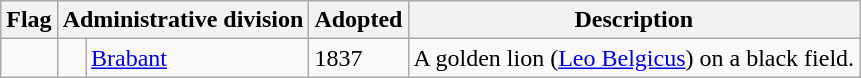<table class="wikitable sortable">
<tr>
<th class="unsortable">Flag</th>
<th colspan="2">Administrative division</th>
<th>Adopted</th>
<th class="unsortable">Description</th>
</tr>
<tr>
<td></td>
<td></td>
<td><a href='#'>Brabant</a></td>
<td>1837</td>
<td>A golden lion (<a href='#'>Leo Belgicus</a>) on a black field.</td>
</tr>
</table>
